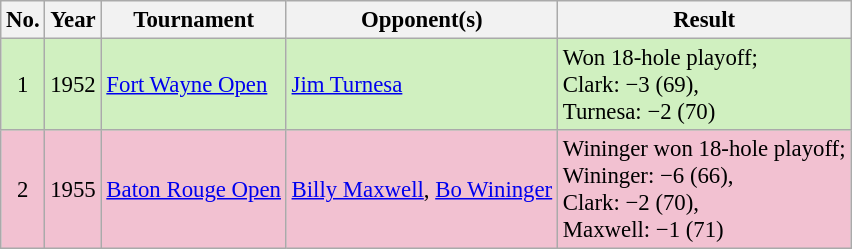<table class="wikitable" style="font-size:95%;">
<tr>
<th>No.</th>
<th>Year</th>
<th>Tournament</th>
<th>Opponent(s)</th>
<th>Result</th>
</tr>
<tr style="background:#D0F0C0;">
<td align=center>1</td>
<td>1952</td>
<td><a href='#'>Fort Wayne Open</a></td>
<td> <a href='#'>Jim Turnesa</a></td>
<td>Won 18-hole playoff;<br>Clark: −3 (69),<br>Turnesa: −2 (70)</td>
</tr>
<tr style="background:#F2C1D1;">
<td align=center>2</td>
<td>1955</td>
<td><a href='#'>Baton Rouge Open</a></td>
<td> <a href='#'>Billy Maxwell</a>,  <a href='#'>Bo Wininger</a></td>
<td>Wininger won 18-hole playoff;<br>Wininger: −6 (66),<br>Clark: −2 (70),<br>Maxwell: −1 (71)</td>
</tr>
</table>
